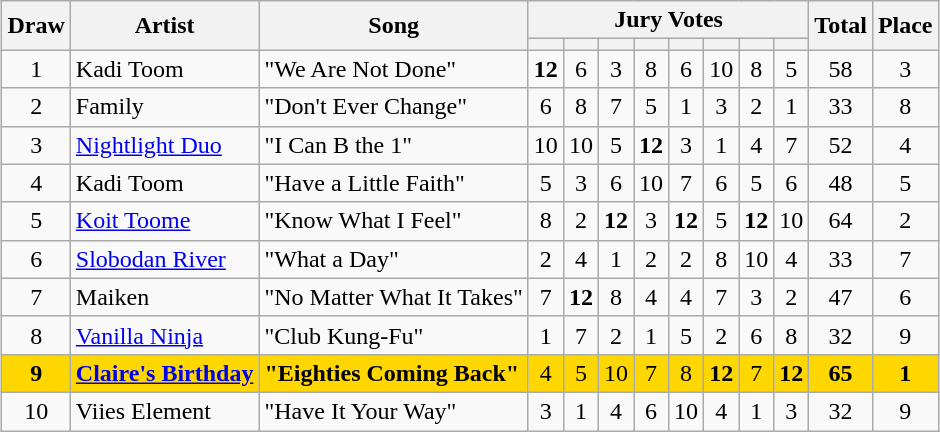<table class="sortable wikitable" style="margin: 1em auto 1em auto; text-align:center">
<tr>
<th rowspan="2">Draw</th>
<th rowspan="2">Artist</th>
<th rowspan="2">Song</th>
<th colspan="8">Jury Votes</th>
<th rowspan="2">Total</th>
<th rowspan="2">Place</th>
</tr>
<tr>
<th></th>
<th></th>
<th></th>
<th></th>
<th></th>
<th></th>
<th></th>
<th></th>
</tr>
<tr>
<td>1</td>
<td align="left">Kadi Toom</td>
<td align="left">"We Are Not Done"</td>
<td><strong>12</strong></td>
<td>6</td>
<td>3</td>
<td>8</td>
<td>6</td>
<td>10</td>
<td>8</td>
<td>5</td>
<td>58</td>
<td>3</td>
</tr>
<tr>
<td>2</td>
<td align="left">Family</td>
<td align="left">"Don't Ever Change"</td>
<td>6</td>
<td>8</td>
<td>7</td>
<td>5</td>
<td>1</td>
<td>3</td>
<td>2</td>
<td>1</td>
<td>33</td>
<td>8</td>
</tr>
<tr>
<td>3</td>
<td align="left"><a href='#'>Nightlight Duo</a></td>
<td align="left">"I Can B the 1"</td>
<td>10</td>
<td>10</td>
<td>5</td>
<td><strong>12</strong></td>
<td>3</td>
<td>1</td>
<td>4</td>
<td>7</td>
<td>52</td>
<td>4</td>
</tr>
<tr>
<td>4</td>
<td align="left">Kadi Toom</td>
<td align="left">"Have a Little Faith"</td>
<td>5</td>
<td>3</td>
<td>6</td>
<td>10</td>
<td>7</td>
<td>6</td>
<td>5</td>
<td>6</td>
<td>48</td>
<td>5</td>
</tr>
<tr>
<td>5</td>
<td align="left"><a href='#'>Koit Toome</a></td>
<td align="left">"Know What I Feel"</td>
<td>8</td>
<td>2</td>
<td><strong>12</strong></td>
<td>3</td>
<td><strong>12</strong></td>
<td>5</td>
<td><strong>12</strong></td>
<td>10</td>
<td>64</td>
<td>2</td>
</tr>
<tr>
<td>6</td>
<td align="left"><a href='#'>Slobodan River</a></td>
<td align="left">"What a Day"</td>
<td>2</td>
<td>4</td>
<td>1</td>
<td>2</td>
<td>2</td>
<td>8</td>
<td>10</td>
<td>4</td>
<td>33</td>
<td>7</td>
</tr>
<tr>
<td>7</td>
<td align="left">Maiken</td>
<td align="left">"No Matter What It Takes"</td>
<td>7</td>
<td><strong>12</strong></td>
<td>8</td>
<td>4</td>
<td>4</td>
<td>7</td>
<td>3</td>
<td>2</td>
<td>47</td>
<td>6</td>
</tr>
<tr>
<td>8</td>
<td align="left"><a href='#'>Vanilla Ninja</a></td>
<td align="left">"Club Kung-Fu"</td>
<td>1</td>
<td>7</td>
<td>2</td>
<td>1</td>
<td>5</td>
<td>2</td>
<td>6</td>
<td>8</td>
<td>32</td>
<td>9</td>
</tr>
<tr style="background:gold;">
<td><strong>9</strong></td>
<td align="left"><a href='#'><strong>Claire's Birthday</strong></a></td>
<td align="left"><strong>"Eighties Coming Back"</strong></td>
<td>4</td>
<td>5</td>
<td>10</td>
<td>7</td>
<td>8</td>
<td><strong>12</strong></td>
<td>7</td>
<td><strong>12</strong></td>
<td><strong>65</strong></td>
<td><strong>1</strong></td>
</tr>
<tr>
<td>10</td>
<td align="left">Viies Element</td>
<td align="left">"Have It Your Way"</td>
<td>3</td>
<td>1</td>
<td>4</td>
<td>6</td>
<td>10</td>
<td>4</td>
<td>1</td>
<td>3</td>
<td>32</td>
<td>9</td>
</tr>
</table>
